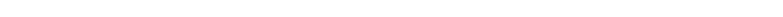<table style="width:66%; text-align:center;">
<tr style="color:white;">
<td style="background:"><strong>64</strong></td>
<td style="background:"><strong>2</strong></td>
<td style="background:"><strong>42</strong></td>
</tr>
</table>
